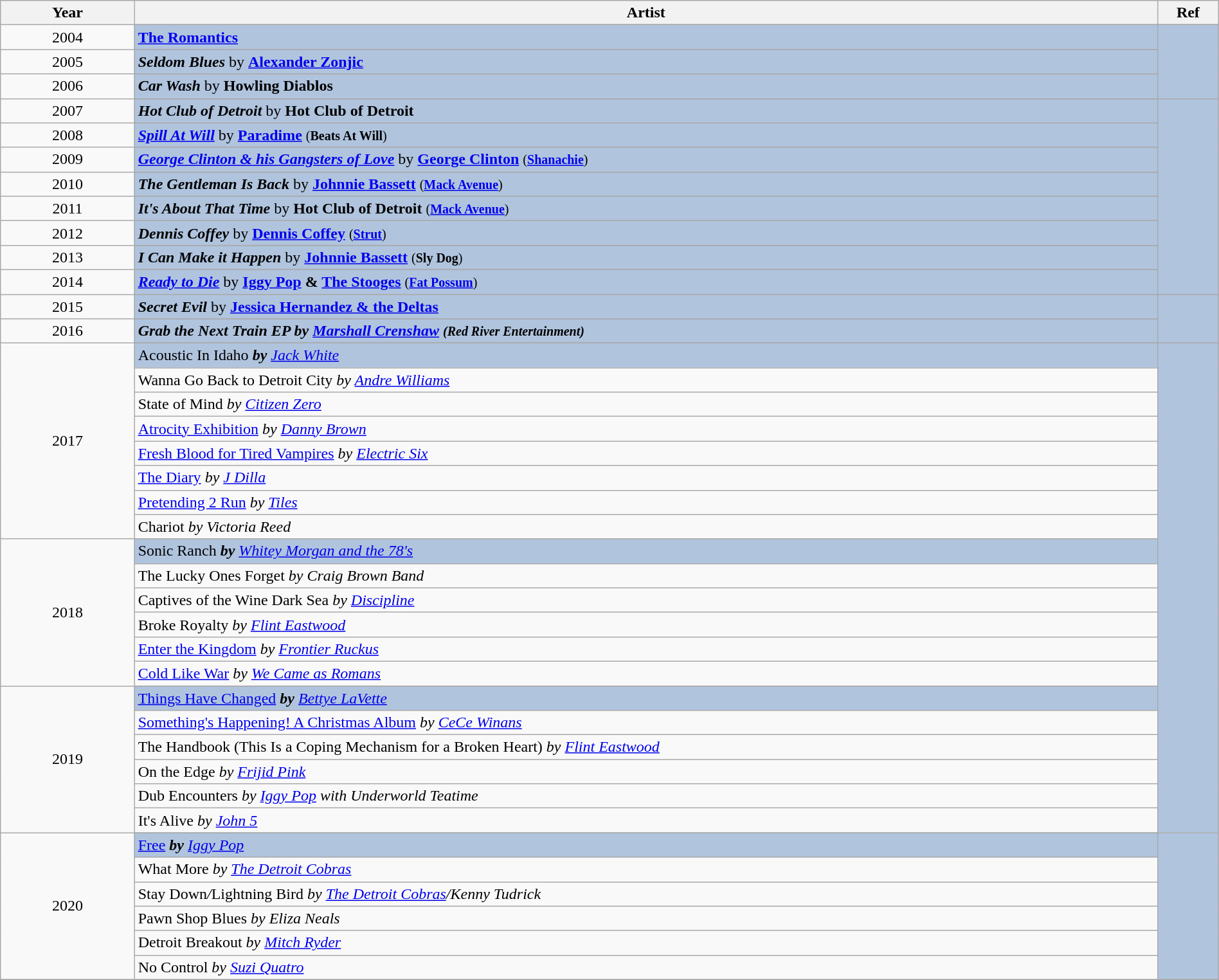<table class="wikitable" style="width:100%;">
<tr>
<th style="width:11%;">Year</th>
<th style="width:84%;">Artist</th>
<th style="width:5%;">Ref</th>
</tr>
<tr>
<td rowspan="2" align="center">2004</td>
</tr>
<tr style="background:#B0C4DE">
<td><strong><a href='#'>The Romantics</a></strong></td>
<td rowspan="6"></td>
</tr>
<tr>
<td rowspan="2" align="center">2005</td>
</tr>
<tr style="background:#B0C4DE">
<td><strong><em>Seldom Blues</em></strong> by <strong><a href='#'>Alexander Zonjic</a></strong></td>
</tr>
<tr>
<td rowspan="2" align="center">2006</td>
</tr>
<tr style="background:#B0C4DE">
<td><strong><em>Car Wash</em></strong> by <strong>Howling Diablos</strong></td>
</tr>
<tr>
<td rowspan="2" align="center">2007</td>
</tr>
<tr style="background:#B0C4DE">
<td><strong><em>Hot Club of Detroit</em></strong> by <strong>Hot Club of Detroit</strong></td>
<td rowspan="15" align="center"></td>
</tr>
<tr>
<td rowspan="2" align="center">2008</td>
</tr>
<tr style="background:#B0C4DE">
<td><strong><em><a href='#'>Spill At Will</a></em></strong> by <strong><a href='#'>Paradime</a></strong> <small>(<strong>Beats At Will</strong>)</small></td>
</tr>
<tr>
<td rowspan="2" align="center">2009</td>
</tr>
<tr style="background:#B0C4DE">
<td><strong><em><a href='#'>George Clinton & his Gangsters of Love</a></em></strong> by <strong><a href='#'>George Clinton</a></strong> <small>(<strong><a href='#'>Shanachie</a></strong>)</small></td>
</tr>
<tr>
<td rowspan="2" align="center">2010</td>
</tr>
<tr style="background:#B0C4DE">
<td><strong><em>The Gentleman Is Back</em></strong> by <strong><a href='#'>Johnnie Bassett</a></strong> <small>(<strong><a href='#'>Mack Avenue</a></strong>)</small></td>
</tr>
<tr>
<td rowspan="2" align="center">2011</td>
</tr>
<tr style="background:#B0C4DE">
<td><strong><em>It's About That Time</em></strong> by <strong>Hot Club of Detroit</strong> <small>(<strong><a href='#'>Mack Avenue</a></strong>)</small></td>
</tr>
<tr>
<td rowspan="2" align="center">2012</td>
</tr>
<tr style="background:#B0C4DE">
<td><strong><em>Dennis Coffey</em></strong> by <strong><a href='#'>Dennis Coffey</a></strong> <small>(<strong><a href='#'>Strut</a></strong>)</small></td>
</tr>
<tr>
<td rowspan="2" align="center">2013</td>
</tr>
<tr style="background:#B0C4DE">
<td><strong><em>I Can Make it Happen</em></strong> by <strong><a href='#'>Johnnie Bassett</a></strong> <small>(<strong>Sly Dog</strong>)</small></td>
</tr>
<tr>
<td rowspan="2" align="center">2014</td>
</tr>
<tr style="background:#B0C4DE">
<td><strong><em><a href='#'>Ready to Die</a></em></strong> by <strong><a href='#'>Iggy Pop</a> & <a href='#'>The Stooges</a></strong> <small>(<strong><a href='#'>Fat Possum</a></strong>)</small></td>
</tr>
<tr>
<td rowspan="2" align="center">2015</td>
</tr>
<tr style="background:#B0C4DE">
<td><strong><em>Secret Evil</em></strong> by <strong><a href='#'>Jessica Hernandez & the Deltas</a></strong></td>
<td rowspan="4" align="center"></td>
</tr>
<tr>
<td rowspan="2" align="center">2016</td>
</tr>
<tr style="background:#B0C4DE">
<td><strong><em>Grab the Next Train<em> EP<strong> by </strong><a href='#'>Marshall Crenshaw</a><strong> <small>(</strong>Red River Entertainment<strong>)</small></td>
</tr>
<tr>
<td rowspan="9" align="center">2017</td>
</tr>
<tr style="background:#B0C4DE">
<td></em></strong>Acoustic In Idaho<strong><em> by </strong><a href='#'>Jack White</a><strong></td>
<td rowspan="23" align="center"></td>
</tr>
<tr>
<td></em>Wanna Go Back to Detroit City<em> by <a href='#'>Andre Williams</a></td>
</tr>
<tr>
<td></em>State of Mind<em> by <a href='#'>Citizen Zero</a></td>
</tr>
<tr>
<td></em><a href='#'>Atrocity Exhibition</a><em> by <a href='#'>Danny Brown</a></td>
</tr>
<tr>
<td></em><a href='#'>Fresh Blood for Tired Vampires</a><em> by <a href='#'>Electric Six</a></td>
</tr>
<tr>
<td></em><a href='#'>The Diary</a><em> by <a href='#'>J Dilla</a></td>
</tr>
<tr>
<td></em><a href='#'>Pretending 2 Run</a><em> by <a href='#'>Tiles</a></td>
</tr>
<tr>
<td></em>Chariot<em> by Victoria Reed</td>
</tr>
<tr>
<td rowspan="7" align="center">2018</td>
</tr>
<tr style="background:#B0C4DE">
<td></em></strong>Sonic Ranch<strong><em> by </strong><a href='#'>Whitey Morgan and the 78's</a><strong></td>
</tr>
<tr>
<td></em>The Lucky Ones Forget<em> by Craig Brown Band</td>
</tr>
<tr>
<td></em>Captives of the Wine Dark Sea<em> by <a href='#'>Discipline</a></td>
</tr>
<tr>
<td></em>Broke Royalty<em> by <a href='#'>Flint Eastwood</a></td>
</tr>
<tr>
<td></em><a href='#'>Enter the Kingdom</a><em> by <a href='#'>Frontier Ruckus</a></td>
</tr>
<tr>
<td></em><a href='#'>Cold Like War</a><em> by <a href='#'>We Came as Romans</a></td>
</tr>
<tr>
<td rowspan="7" align="center">2019</td>
</tr>
<tr style="background:#B0C4DE">
<td></em></strong><a href='#'>Things Have Changed</a><strong><em> by </strong><a href='#'>Bettye LaVette</a><strong></td>
</tr>
<tr>
<td></em><a href='#'>Something's Happening! A Christmas Album</a><em> by <a href='#'>CeCe Winans</a></td>
</tr>
<tr>
<td></em>The Handbook (This Is a Coping Mechanism for a Broken Heart)<em> by <a href='#'>Flint Eastwood</a></td>
</tr>
<tr>
<td></em>On the Edge<em> by <a href='#'>Frijid Pink</a></td>
</tr>
<tr>
<td></em>Dub Encounters<em> by <a href='#'>Iggy Pop</a> with Underworld Teatime</td>
</tr>
<tr>
<td></em>It's Alive<em> by <a href='#'>John 5</a></td>
</tr>
<tr>
<td rowspan="7" align="center">2020</td>
</tr>
<tr style="background:#B0C4DE">
<td></em></strong><a href='#'>Free</a><strong><em> by </strong><a href='#'>Iggy Pop</a><strong></td>
<td rowspan="6" align="center"></td>
</tr>
<tr>
<td></em>What More<em> by <a href='#'>The Detroit Cobras</a></td>
</tr>
<tr>
<td></em>Stay Down<em>/</em>Lightning Bird<em> by <a href='#'>The Detroit Cobras</a>/Kenny Tudrick</td>
</tr>
<tr>
<td></em>Pawn Shop Blues<em> by Eliza Neals</td>
</tr>
<tr>
<td></em>Detroit Breakout<em> by <a href='#'>Mitch Ryder</a></td>
</tr>
<tr>
<td></em>No Control<em> by <a href='#'>Suzi Quatro</a></td>
</tr>
<tr>
</tr>
</table>
